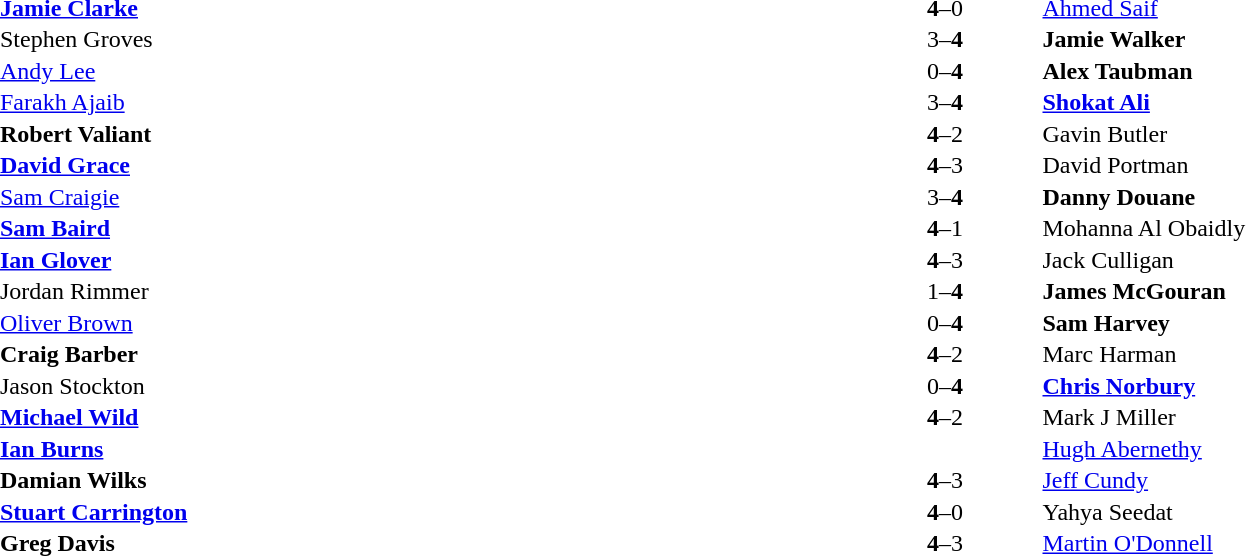<table width="100%" cellspacing="1">
<tr>
<th width=45%></th>
<th width=10%></th>
<th width=45%></th>
</tr>
<tr>
<td> <strong><a href='#'>Jamie Clarke</a></strong></td>
<td align="center"><strong>4</strong>–0</td>
<td> <a href='#'>Ahmed Saif</a></td>
</tr>
<tr>
<td> Stephen Groves</td>
<td align="center">3–<strong>4</strong></td>
<td> <strong>Jamie Walker</strong></td>
</tr>
<tr>
<td> <a href='#'>Andy Lee</a></td>
<td align="center">0–<strong>4</strong></td>
<td> <strong>Alex Taubman</strong></td>
</tr>
<tr>
<td> <a href='#'>Farakh Ajaib</a></td>
<td align="center">3–<strong>4</strong></td>
<td> <strong><a href='#'>Shokat Ali</a></strong></td>
</tr>
<tr>
<td> <strong>Robert Valiant</strong></td>
<td align="center"><strong>4</strong>–2</td>
<td> Gavin Butler</td>
</tr>
<tr>
<td> <strong><a href='#'>David Grace</a></strong></td>
<td align="center"><strong>4</strong>–3</td>
<td> David Portman</td>
</tr>
<tr>
<td> <a href='#'>Sam Craigie</a></td>
<td align="center">3–<strong>4</strong></td>
<td> <strong>Danny Douane</strong></td>
</tr>
<tr>
<td> <strong><a href='#'>Sam Baird</a></strong></td>
<td align="center"><strong>4</strong>–1</td>
<td> Mohanna Al Obaidly</td>
</tr>
<tr>
<td> <strong><a href='#'>Ian Glover</a></strong></td>
<td align="center"><strong>4</strong>–3</td>
<td> Jack Culligan</td>
</tr>
<tr>
<td> Jordan Rimmer</td>
<td align="center">1–<strong>4</strong></td>
<td> <strong>James McGouran</strong></td>
</tr>
<tr>
<td> <a href='#'>Oliver Brown</a></td>
<td align="center">0–<strong>4</strong></td>
<td> <strong>Sam Harvey</strong></td>
</tr>
<tr>
<td> <strong>Craig Barber</strong></td>
<td align="center"><strong>4</strong>–2</td>
<td> Marc Harman</td>
</tr>
<tr>
<td> Jason Stockton</td>
<td align="center">0–<strong>4</strong></td>
<td> <strong><a href='#'>Chris Norbury</a></strong></td>
</tr>
<tr>
<td> <strong><a href='#'>Michael Wild</a></strong></td>
<td align="center"><strong>4</strong>–2</td>
<td> Mark J Miller</td>
</tr>
<tr>
<td> <strong><a href='#'>Ian Burns</a></strong></td>
<td align="center"></td>
<td> <a href='#'>Hugh Abernethy</a></td>
</tr>
<tr>
<td> <strong>Damian Wilks</strong></td>
<td align="center"><strong>4</strong>–3</td>
<td> <a href='#'>Jeff Cundy</a></td>
</tr>
<tr>
<td> <strong><a href='#'>Stuart Carrington</a></strong></td>
<td align="center"><strong>4</strong>–0</td>
<td> Yahya Seedat</td>
</tr>
<tr>
<td> <strong>Greg Davis</strong></td>
<td align="center"><strong>4</strong>–3</td>
<td> <a href='#'>Martin O'Donnell</a></td>
</tr>
</table>
